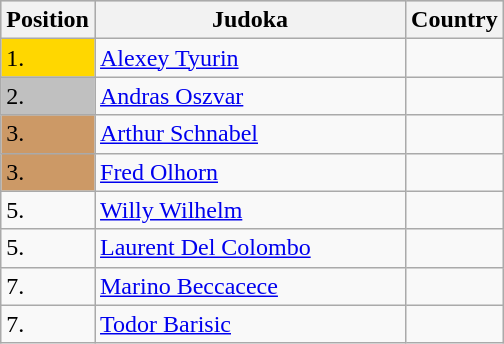<table class=wikitable>
<tr style="background:#ccc;">
<th width=10>Position</th>
<th width=200>Judoka</th>
<th width=10>Country</th>
</tr>
<tr>
<td bgcolor=gold>1.</td>
<td><a href='#'>Alexey Tyurin</a></td>
<td></td>
</tr>
<tr>
<td style="background:silver;">2.</td>
<td><a href='#'>Andras Oszvar</a></td>
<td></td>
</tr>
<tr>
<td style="background:#c96;">3.</td>
<td><a href='#'>Arthur Schnabel</a></td>
<td></td>
</tr>
<tr>
<td style="background:#c96;">3.</td>
<td><a href='#'>Fred Olhorn</a></td>
<td></td>
</tr>
<tr>
<td>5.</td>
<td><a href='#'>Willy Wilhelm</a></td>
<td></td>
</tr>
<tr>
<td>5.</td>
<td><a href='#'>Laurent Del Colombo</a></td>
<td></td>
</tr>
<tr>
<td>7.</td>
<td><a href='#'>Marino Beccacece</a></td>
<td></td>
</tr>
<tr>
<td>7.</td>
<td><a href='#'>Todor Barisic</a></td>
<td></td>
</tr>
</table>
